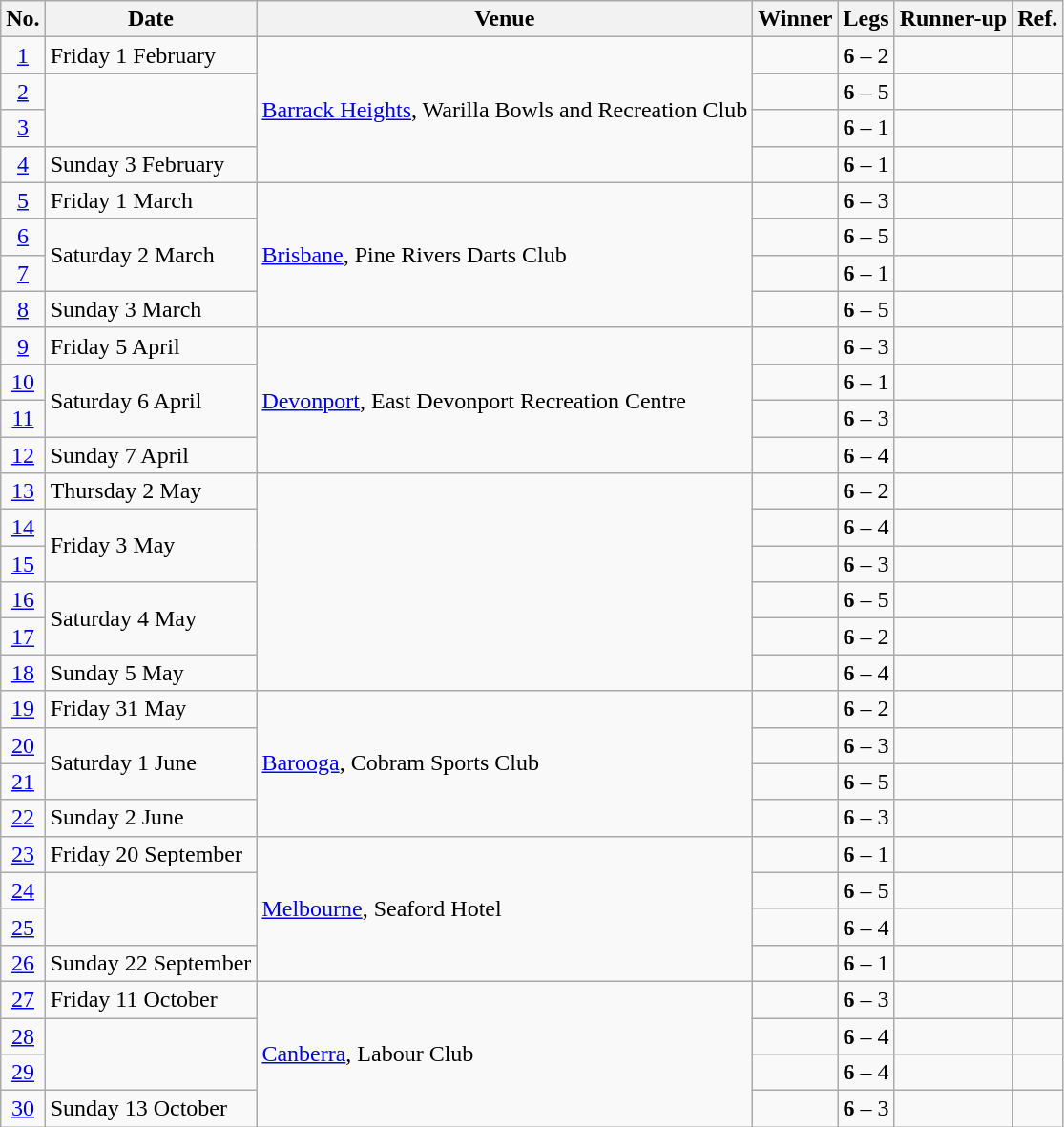<table class="wikitable">
<tr>
<th>No.</th>
<th>Date</th>
<th>Venue</th>
<th>Winner</th>
<th>Legs</th>
<th>Runner-up</th>
<th>Ref.</th>
</tr>
<tr>
<td align=center><a href='#'>1</a></td>
<td>Friday 1 February</td>
<td rowspan="4"> <a href='#'>Barrack Heights</a>, Warilla Bowls and Recreation Club</td>
<td align=right></td>
<td align="center"><strong>6</strong> – 2</td>
<td></td>
<td align="center"></td>
</tr>
<tr>
<td align=center><a href='#'>2</a></td>
<td rowspan="2"></td>
<td align=right></td>
<td align=center><strong>6</strong> – 5</td>
<td></td>
<td align=center></td>
</tr>
<tr>
<td align=center><a href='#'>3</a></td>
<td align=right></td>
<td align=center><strong>6</strong> – 1</td>
<td></td>
<td align=center></td>
</tr>
<tr>
<td align=center><a href='#'>4</a></td>
<td>Sunday 3 February</td>
<td align=right></td>
<td align=center><strong>6</strong> – 1</td>
<td></td>
<td align=center></td>
</tr>
<tr>
<td align=center><a href='#'>5</a></td>
<td>Friday 1 March</td>
<td rowspan="4"> <a href='#'>Brisbane</a>, Pine Rivers Darts Club</td>
<td align=right></td>
<td align=center><strong>6</strong> – 3</td>
<td></td>
<td align=center></td>
</tr>
<tr>
<td align=center><a href='#'>6</a></td>
<td rowspan="2">Saturday 2 March</td>
<td align=right></td>
<td align=center><strong>6</strong> – 5</td>
<td></td>
<td align=center></td>
</tr>
<tr>
<td align=center><a href='#'>7</a></td>
<td align=right></td>
<td align=center><strong>6</strong> – 1</td>
<td></td>
<td align=center></td>
</tr>
<tr>
<td align=center><a href='#'>8</a></td>
<td>Sunday 3 March</td>
<td align=right></td>
<td align="center"><strong>6</strong> – 5</td>
<td></td>
<td align="center"></td>
</tr>
<tr>
<td align=center><a href='#'>9</a></td>
<td>Friday 5 April</td>
<td rowspan="4"> <a href='#'>Devonport</a>, East Devonport Recreation Centre</td>
<td align="right"></td>
<td align="center"><strong>6</strong> – 3</td>
<td></td>
<td align="center"></td>
</tr>
<tr>
<td align=center><a href='#'>10</a></td>
<td rowspan="2">Saturday 6 April</td>
<td align="right"></td>
<td align="center"><strong>6</strong> – 1</td>
<td></td>
<td align="center"></td>
</tr>
<tr>
<td align=center><a href='#'>11</a></td>
<td align="right"></td>
<td align="center"><strong>6</strong> – 3</td>
<td></td>
<td align="center"></td>
</tr>
<tr>
<td align=center><a href='#'>12</a></td>
<td>Sunday 7 April</td>
<td align="right"></td>
<td align="center"><strong>6</strong> – 4</td>
<td></td>
<td align="center"></td>
</tr>
<tr>
<td align=center><a href='#'>13</a></td>
<td>Thursday 2 May</td>
<td rowspan="6"></td>
<td align="right"></td>
<td align="center"><strong>6</strong> – 2</td>
<td></td>
<td align="center"></td>
</tr>
<tr>
<td align=center><a href='#'>14</a></td>
<td rowspan="2">Friday 3 May</td>
<td align=right></td>
<td align="center"><strong>6</strong> – 4</td>
<td></td>
<td align="center"></td>
</tr>
<tr>
<td align=center><a href='#'>15</a></td>
<td align=right></td>
<td align="center"><strong>6</strong> – 3</td>
<td></td>
<td align="center"></td>
</tr>
<tr>
<td align=center><a href='#'>16</a></td>
<td rowspan="2">Saturday 4 May</td>
<td align=right></td>
<td align="center"><strong>6</strong> – 5</td>
<td></td>
<td align="center"></td>
</tr>
<tr>
<td align=center><a href='#'>17</a></td>
<td align=right></td>
<td align="center"><strong>6</strong> – 2</td>
<td></td>
<td align="center"></td>
</tr>
<tr>
<td align=center><a href='#'>18</a></td>
<td>Sunday 5 May</td>
<td align=right></td>
<td align="center"><strong>6</strong> – 4</td>
<td></td>
<td align="center"></td>
</tr>
<tr>
<td align=center><a href='#'>19</a></td>
<td>Friday 31 May</td>
<td rowspan="4"> <a href='#'>Barooga</a>, Cobram Sports Club</td>
<td align=right></td>
<td align=center><strong>6</strong> – 2</td>
<td></td>
<td align=center></td>
</tr>
<tr>
<td align=center><a href='#'>20</a></td>
<td rowspan="2">Saturday 1 June</td>
<td align=right></td>
<td align="center"><strong>6</strong> – 3</td>
<td></td>
<td align="center"></td>
</tr>
<tr>
<td align=center><a href='#'>21</a></td>
<td align=right></td>
<td align="center"><strong>6</strong> – 5</td>
<td></td>
<td align="center"></td>
</tr>
<tr>
<td align=center><a href='#'>22</a></td>
<td>Sunday 2 June</td>
<td align=right></td>
<td align="center"><strong>6</strong> – 3</td>
<td></td>
<td align="center"></td>
</tr>
<tr>
<td align=center><a href='#'>23</a></td>
<td>Friday 20 September</td>
<td rowspan="4"> <a href='#'>Melbourne</a>, Seaford Hotel</td>
<td align="right"></td>
<td align="center"><strong>6</strong> – 1</td>
<td></td>
<td align="center"></td>
</tr>
<tr>
<td align=center><a href='#'>24</a></td>
<td rowspan="2"></td>
<td align="right"></td>
<td align="center"><strong>6</strong> – 5</td>
<td></td>
<td align="center"></td>
</tr>
<tr>
<td align=center><a href='#'>25</a></td>
<td align=right></td>
<td align="center"><strong>6</strong> – 4</td>
<td></td>
<td align="center"></td>
</tr>
<tr>
<td align=center><a href='#'>26</a></td>
<td>Sunday 22 September</td>
<td align=right></td>
<td align="center"><strong>6</strong> – 1</td>
<td></td>
<td align="center"></td>
</tr>
<tr>
<td align=center><a href='#'>27</a></td>
<td>Friday 11 October</td>
<td rowspan="4"> <a href='#'>Canberra</a>, Labour Club</td>
<td align=right></td>
<td align="center"><strong>6</strong> – 3</td>
<td></td>
<td align="center"></td>
</tr>
<tr>
<td align=center><a href='#'>28</a></td>
<td rowspan="2"></td>
<td align=right></td>
<td align="center"><strong>6</strong> – 4</td>
<td></td>
<td align="center"></td>
</tr>
<tr>
<td align=center><a href='#'>29</a></td>
<td align=right></td>
<td align="center"><strong>6</strong> – 4</td>
<td></td>
<td align="center"></td>
</tr>
<tr>
<td align=center><a href='#'>30</a></td>
<td>Sunday 13 October</td>
<td align=right></td>
<td align="center"><strong>6</strong> – 3</td>
<td></td>
<td align="center"></td>
</tr>
</table>
